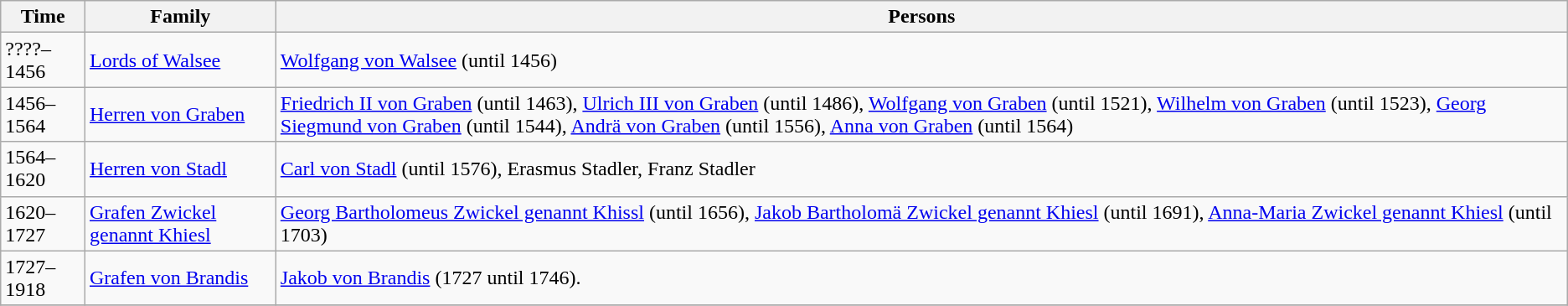<table class="wikitable">
<tr>
<th>Time</th>
<th>Family</th>
<th>Persons</th>
</tr>
<tr>
<td>????–1456</td>
<td><a href='#'>Lords of Walsee</a></td>
<td><a href='#'>Wolfgang von Walsee</a> (until 1456)</td>
</tr>
<tr>
<td>1456–1564</td>
<td><a href='#'>Herren von Graben</a></td>
<td><a href='#'>Friedrich II von Graben</a> (until 1463), <a href='#'>Ulrich III von Graben</a> (until 1486), <a href='#'>Wolfgang von Graben</a> (until 1521), <a href='#'>Wilhelm von Graben</a> (until 1523), <a href='#'>Georg Siegmund von Graben</a> (until 1544), <a href='#'>Andrä von Graben</a> (until 1556), <a href='#'>Anna von Graben</a> (until 1564)</td>
</tr>
<tr>
<td>1564–1620</td>
<td><a href='#'>Herren von Stadl</a></td>
<td><a href='#'>Carl von Stadl</a> (until 1576), Erasmus Stadler, Franz Stadler</td>
</tr>
<tr>
<td>1620–1727</td>
<td><a href='#'>Grafen Zwickel genannt Khiesl</a></td>
<td><a href='#'>Georg Bartholomeus Zwickel genannt Khissl</a> (until 1656), <a href='#'>Jakob Bartholomä Zwickel genannt Khiesl</a> (until 1691), <a href='#'>Anna-Maria Zwickel genannt Khiesl</a> (until 1703)</td>
</tr>
<tr>
<td>1727–1918</td>
<td><a href='#'>Grafen von Brandis</a></td>
<td><a href='#'>Jakob von Brandis</a> (1727 until 1746).</td>
</tr>
<tr>
</tr>
</table>
